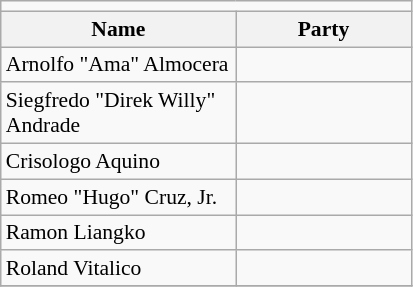<table class=wikitable style="font-size:90%">
<tr>
<td colspan="4" bgcolor=></td>
</tr>
<tr>
<th width=150px>Name</th>
<th colspan="2" width=110px>Party</th>
</tr>
<tr>
<td>Arnolfo "Ama" Almocera</td>
<td></td>
</tr>
<tr>
<td>Siegfredo "Direk Willy" Andrade</td>
<td></td>
</tr>
<tr>
<td>Crisologo Aquino</td>
<td></td>
</tr>
<tr>
<td>Romeo "Hugo" Cruz, Jr.</td>
<td></td>
</tr>
<tr>
<td>Ramon Liangko</td>
<td></td>
</tr>
<tr>
<td>Roland Vitalico</td>
<td></td>
</tr>
<tr>
</tr>
</table>
